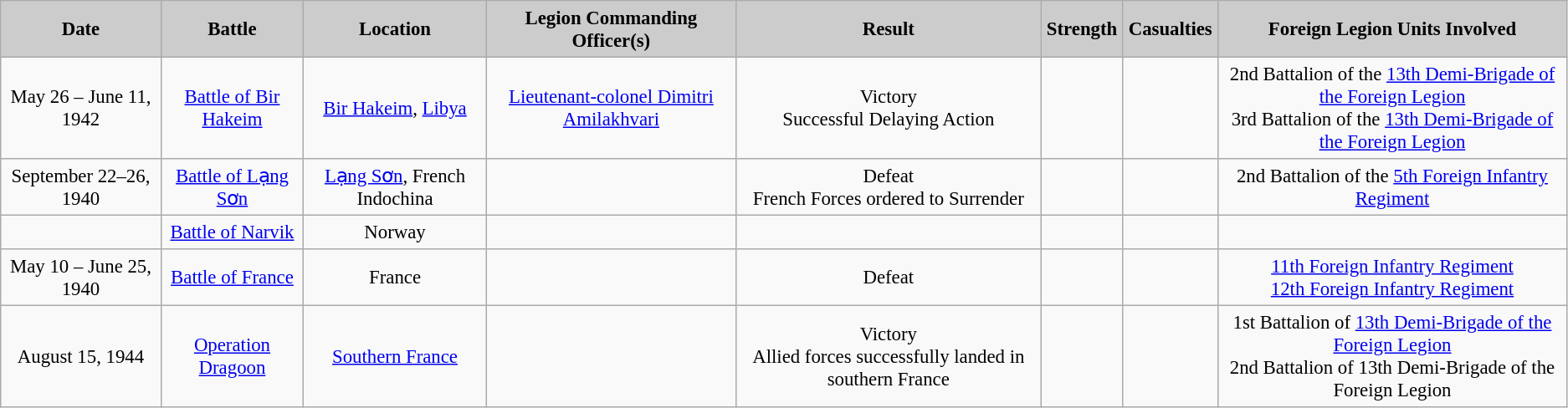<table class="sorttable" border="1" cellpadding="4" cellspacing="1" style="margin: 1em 1em 1em 0; background: #f9f9f9; border: 1px #aaa solid; text-align:center; border-collapse: collapse; font-size: 95%;">
<tr style="background:#cccccc">
<td><strong>Date</strong></td>
<td><strong>Battle</strong></td>
<td><strong>Location</strong></td>
<td><strong>Legion Commanding Officer(s)</strong></td>
<td><strong>Result</strong></td>
<td><strong>Strength</strong></td>
<td><strong>Casualties</strong></td>
<td><strong>Foreign Legion Units Involved</strong></td>
</tr>
<tr>
<td>May 26 – June 11, 1942</td>
<td><a href='#'>Battle of Bir Hakeim</a></td>
<td><a href='#'>Bir Hakeim</a>, <a href='#'>Libya</a></td>
<td><a href='#'>Lieutenant-colonel Dimitri Amilakhvari</a></td>
<td>Victory<br>Successful Delaying Action</td>
<td></td>
<td></td>
<td>2nd Battalion of the <a href='#'>13th Demi-Brigade of the Foreign Legion</a> <br> 3rd Battalion of the <a href='#'>13th Demi-Brigade of the Foreign Legion</a></td>
</tr>
<tr>
<td>September 22–26, 1940</td>
<td><a href='#'>Battle of Lạng Sơn</a></td>
<td> <a href='#'>Lạng Sơn</a>, French Indochina</td>
<td></td>
<td>Defeat<br>French Forces ordered to Surrender</td>
<td></td>
<td></td>
<td>2nd Battalion of the <a href='#'>5th Foreign Infantry Regiment</a></td>
</tr>
<tr>
<td></td>
<td><a href='#'>Battle of Narvik</a></td>
<td>Norway</td>
<td></td>
<td></td>
<td></td>
<td></td>
</tr>
<tr>
<td>May 10 – June 25, 1940</td>
<td><a href='#'>Battle of France</a></td>
<td>France</td>
<td></td>
<td>Defeat</td>
<td></td>
<td></td>
<td><a href='#'>11th Foreign Infantry Regiment</a> <br><a href='#'>12th Foreign Infantry Regiment</a></td>
</tr>
<tr>
<td>August 15, 1944</td>
<td><a href='#'>Operation Dragoon</a></td>
<td><a href='#'>Southern France</a></td>
<td></td>
<td>Victory<br> Allied forces successfully landed in southern France</td>
<td></td>
<td></td>
<td>1st Battalion of <a href='#'>13th Demi-Brigade of the Foreign Legion</a> <br> 2nd Battalion of 13th Demi-Brigade of the Foreign Legion</td>
</tr>
</table>
